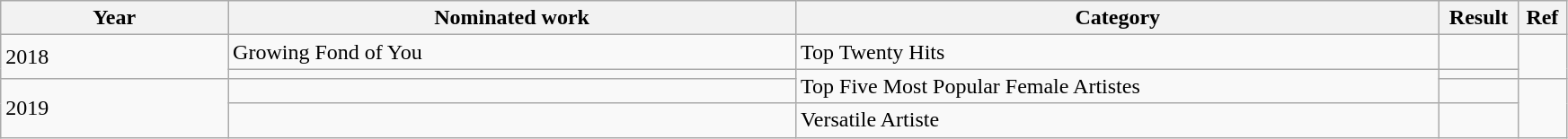<table class="wikitable"  width="92%">
<tr>
<th width="12%">Year</th>
<th width="30%">Nominated work</th>
<th width="34%">Category</th>
<th width="3%">Result</th>
<th width="2%">Ref</th>
</tr>
<tr>
<td rowspan=2>2018</td>
<td>Growing Fond of You</td>
<td>Top Twenty Hits</td>
<td></td>
<td rowspan=2></td>
</tr>
<tr>
<td></td>
<td rowspan=2>Top Five Most Popular Female Artistes</td>
<td></td>
</tr>
<tr>
<td rowspan=2>2019</td>
<td></td>
<td></td>
<td rowspan=2></td>
</tr>
<tr>
<td></td>
<td>Versatile Artiste</td>
<td></td>
</tr>
</table>
